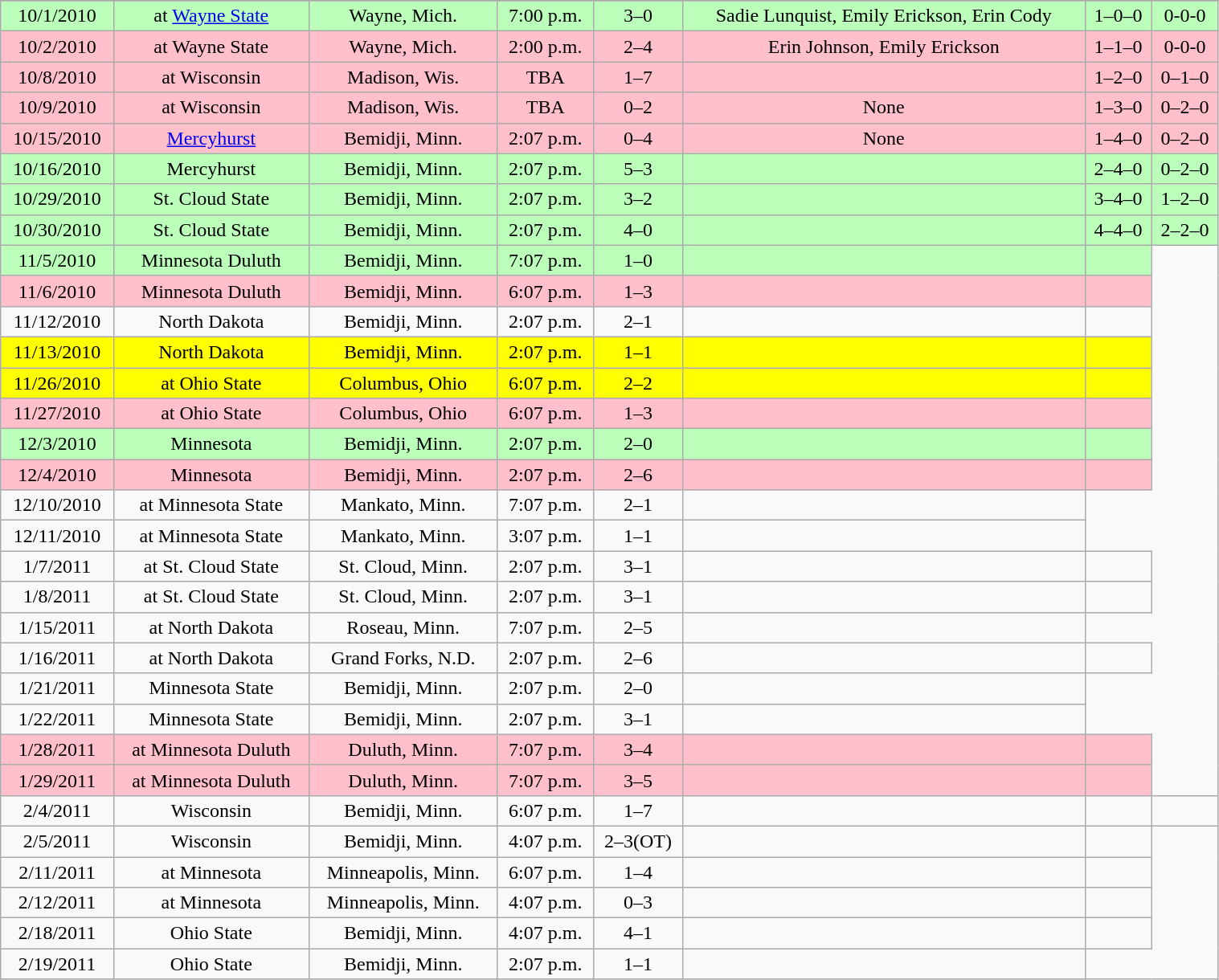<table class="wikitable" width="80%">
<tr align="center">
</tr>
<tr align="center" bgcolor="bbffbb">
<td>10/1/2010</td>
<td>at <a href='#'>Wayne State</a></td>
<td>Wayne, Mich.</td>
<td>7:00 p.m.</td>
<td>3–0</td>
<td>Sadie Lunquist, Emily Erickson, Erin Cody</td>
<td>1–0–0</td>
<td>0-0-0</td>
</tr>
<tr align="center" bgcolor="pink">
<td>10/2/2010</td>
<td>at Wayne State</td>
<td>Wayne, Mich.</td>
<td>2:00 p.m.</td>
<td>2–4</td>
<td>Erin Johnson, Emily Erickson</td>
<td>1–1–0</td>
<td>0-0-0</td>
</tr>
<tr align="center" bgcolor="pink">
<td>10/8/2010</td>
<td>at Wisconsin</td>
<td>Madison, Wis.</td>
<td>TBA</td>
<td>1–7</td>
<td></td>
<td>1–2–0</td>
<td>0–1–0</td>
</tr>
<tr align="center" bgcolor="pink">
<td>10/9/2010</td>
<td>at Wisconsin</td>
<td>Madison, Wis.</td>
<td>TBA</td>
<td>0–2</td>
<td>None</td>
<td>1–3–0</td>
<td>0–2–0</td>
</tr>
<tr align="center" bgcolor="pink">
<td>10/15/2010</td>
<td><a href='#'>Mercyhurst</a></td>
<td>Bemidji, Minn.</td>
<td>2:07 p.m.</td>
<td>0–4</td>
<td>None</td>
<td>1–4–0</td>
<td>0–2–0</td>
</tr>
<tr align="center" bgcolor="bbffbb">
<td>10/16/2010</td>
<td>Mercyhurst</td>
<td>Bemidji, Minn.</td>
<td>2:07 p.m.</td>
<td>5–3</td>
<td></td>
<td>2–4–0</td>
<td>0–2–0</td>
</tr>
<tr align="center" bgcolor="bbffbb">
<td>10/29/2010</td>
<td>St. Cloud State</td>
<td>Bemidji, Minn.</td>
<td>2:07 p.m.</td>
<td>3–2</td>
<td></td>
<td>3–4–0</td>
<td>1–2–0</td>
</tr>
<tr align="center" bgcolor="bbffbb">
<td>10/30/2010</td>
<td>St. Cloud State</td>
<td>Bemidji, Minn.</td>
<td>2:07 p.m.</td>
<td>4–0</td>
<td></td>
<td>4–4–0</td>
<td>2–2–0</td>
</tr>
<tr align="center" bgcolor="bbffbb">
<td>11/5/2010</td>
<td>Minnesota Duluth</td>
<td>Bemidji, Minn.</td>
<td>7:07 p.m.</td>
<td>1–0</td>
<td></td>
<td></td>
</tr>
<tr align="center" bgcolor="pink">
<td>11/6/2010</td>
<td>Minnesota Duluth</td>
<td>Bemidji, Minn.</td>
<td>6:07 p.m.</td>
<td>1–3</td>
<td></td>
<td></td>
</tr>
<tr align="center" bgcolor="">
<td>11/12/2010</td>
<td>North Dakota</td>
<td>Bemidji, Minn.</td>
<td>2:07 p.m.</td>
<td>2–1</td>
<td></td>
<td></td>
</tr>
<tr align="center" bgcolor="yellow">
<td>11/13/2010</td>
<td>North Dakota</td>
<td>Bemidji, Minn.</td>
<td>2:07 p.m.</td>
<td>1–1</td>
<td></td>
<td></td>
</tr>
<tr align="center" bgcolor="yellow">
<td>11/26/2010</td>
<td>at Ohio State</td>
<td>Columbus, Ohio</td>
<td>6:07 p.m.</td>
<td>2–2</td>
<td></td>
<td></td>
</tr>
<tr align="center" bgcolor="pink">
<td>11/27/2010</td>
<td>at Ohio State</td>
<td>Columbus, Ohio</td>
<td>6:07 p.m.</td>
<td>1–3</td>
<td></td>
<td></td>
</tr>
<tr align="center" bgcolor="bbffbb">
<td>12/3/2010</td>
<td>Minnesota</td>
<td>Bemidji, Minn.</td>
<td>2:07 p.m.</td>
<td>2–0</td>
<td></td>
<td></td>
</tr>
<tr align="center" bgcolor="pink">
<td>12/4/2010</td>
<td>Minnesota</td>
<td>Bemidji, Minn.</td>
<td>2:07 p.m.</td>
<td>2–6</td>
<td></td>
<td></td>
</tr>
<tr align="center" bgcolor="">
<td>12/10/2010</td>
<td>at Minnesota State</td>
<td>Mankato, Minn.</td>
<td>7:07 p.m.</td>
<td>2–1</td>
<td></td>
</tr>
<tr align="center" bgcolor="">
<td>12/11/2010</td>
<td>at Minnesota State</td>
<td>Mankato, Minn.</td>
<td>3:07 p.m.</td>
<td>1–1</td>
<td></td>
</tr>
<tr align="center" bgcolor="">
<td>1/7/2011</td>
<td>at St. Cloud State</td>
<td>St. Cloud, Minn.</td>
<td>2:07 p.m.</td>
<td>3–1</td>
<td></td>
<td></td>
</tr>
<tr align="center" bgcolor="">
<td>1/8/2011</td>
<td>at St. Cloud State</td>
<td>St. Cloud, Minn.</td>
<td>2:07 p.m.</td>
<td>3–1</td>
<td></td>
<td></td>
</tr>
<tr align="center" bgcolor="">
<td>1/15/2011</td>
<td>at North Dakota</td>
<td>Roseau, Minn.</td>
<td>7:07 p.m.</td>
<td>2–5</td>
<td></td>
</tr>
<tr align="center" bgcolor="">
<td>1/16/2011</td>
<td>at North Dakota</td>
<td>Grand Forks, N.D.</td>
<td>2:07 p.m.</td>
<td>2–6</td>
<td></td>
<td></td>
</tr>
<tr align="center" bgcolor="">
<td>1/21/2011</td>
<td>Minnesota State</td>
<td>Bemidji, Minn.</td>
<td>2:07 p.m.</td>
<td>2–0</td>
<td></td>
</tr>
<tr align="center" bgcolor="">
<td>1/22/2011</td>
<td>Minnesota State</td>
<td>Bemidji, Minn.</td>
<td>2:07 p.m.</td>
<td>3–1</td>
<td></td>
</tr>
<tr align="center" bgcolor="pink">
<td>1/28/2011</td>
<td>at Minnesota Duluth</td>
<td>Duluth, Minn.</td>
<td>7:07 p.m.</td>
<td>3–4</td>
<td></td>
<td></td>
</tr>
<tr align="center" bgcolor="pink">
<td>1/29/2011</td>
<td>at Minnesota Duluth</td>
<td>Duluth, Minn.</td>
<td>7:07 p.m.</td>
<td>3–5</td>
<td></td>
<td></td>
</tr>
<tr align="center" bgcolor="">
<td>2/4/2011</td>
<td>Wisconsin</td>
<td>Bemidji, Minn.</td>
<td>6:07 p.m.</td>
<td>1–7</td>
<td></td>
<td></td>
<td></td>
</tr>
<tr align="center" bgcolor="">
<td>2/5/2011</td>
<td>Wisconsin</td>
<td>Bemidji, Minn.</td>
<td>4:07 p.m.</td>
<td>2–3(OT)</td>
<td></td>
<td></td>
</tr>
<tr align="center" bgcolor="">
<td>2/11/2011</td>
<td>at Minnesota</td>
<td>Minneapolis, Minn.</td>
<td>6:07 p.m.</td>
<td>1–4</td>
<td></td>
<td></td>
</tr>
<tr align="center" bgcolor="">
<td>2/12/2011</td>
<td>at Minnesota</td>
<td>Minneapolis, Minn.</td>
<td>4:07 p.m.</td>
<td>0–3</td>
<td></td>
<td></td>
</tr>
<tr align="center" bgcolor="">
<td>2/18/2011</td>
<td>Ohio State</td>
<td>Bemidji, Minn.</td>
<td>4:07 p.m.</td>
<td>4–1</td>
<td></td>
<td></td>
</tr>
<tr align="center" bgcolor="">
<td>2/19/2011</td>
<td>Ohio State</td>
<td>Bemidji, Minn.</td>
<td>2:07 p.m.</td>
<td>1–1</td>
<td></td>
</tr>
<tr align="center" bgcolor="">
</tr>
</table>
